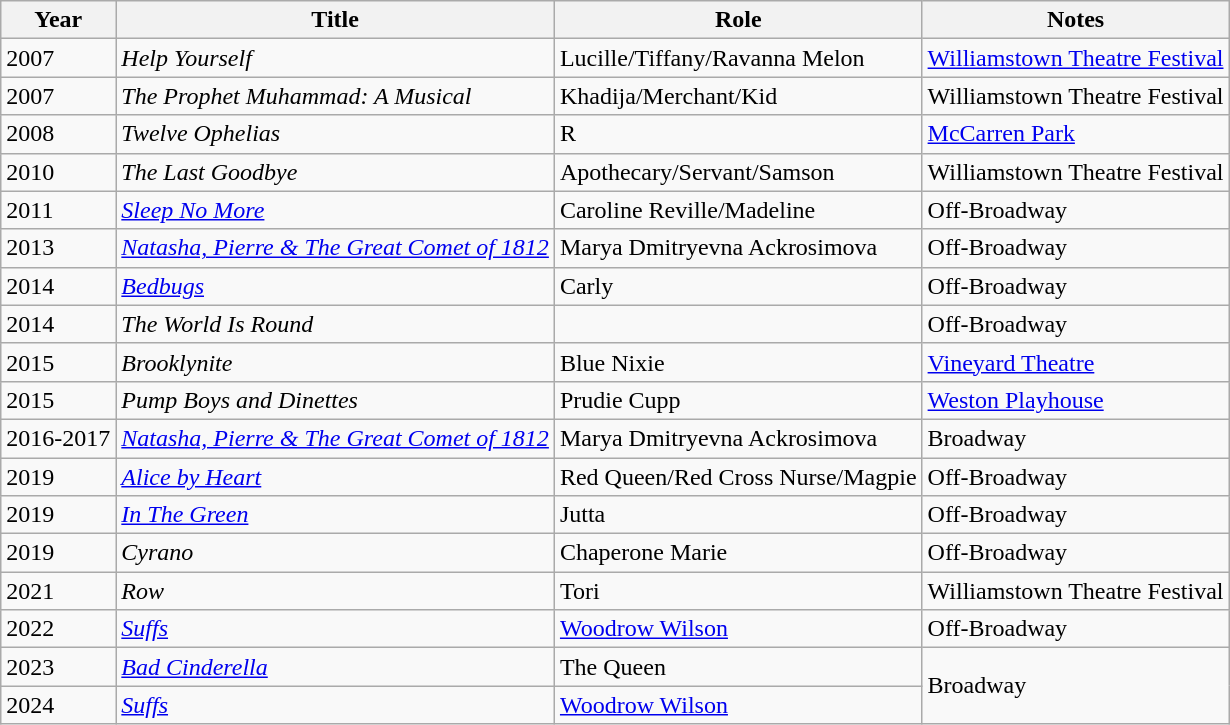<table class="wikitable sortable">
<tr>
<th>Year</th>
<th>Title</th>
<th>Role</th>
<th class="unsortable">Notes</th>
</tr>
<tr>
<td>2007</td>
<td><em>Help Yourself</em></td>
<td>Lucille/Tiffany/Ravanna Melon</td>
<td><a href='#'>Williamstown Theatre Festival</a></td>
</tr>
<tr>
<td>2007</td>
<td><em>The Prophet Muhammad: A Musical</em></td>
<td>Khadija/Merchant/Kid</td>
<td>Williamstown Theatre Festival</td>
</tr>
<tr>
<td>2008</td>
<td><em>Twelve Ophelias</em></td>
<td>R</td>
<td><a href='#'>McCarren Park</a></td>
</tr>
<tr>
<td>2010</td>
<td><em>The Last Goodbye</em></td>
<td>Apothecary/Servant/Samson</td>
<td>Williamstown Theatre Festival</td>
</tr>
<tr>
<td>2011</td>
<td><em><a href='#'>Sleep No More</a></em></td>
<td>Caroline Reville/Madeline</td>
<td>Off-Broadway</td>
</tr>
<tr>
<td>2013</td>
<td><em><a href='#'>Natasha, Pierre & The Great Comet of 1812</a></em></td>
<td>Marya Dmitryevna Ackrosimova</td>
<td>Off-Broadway</td>
</tr>
<tr>
<td>2014</td>
<td><em><a href='#'>Bedbugs</a></em></td>
<td>Carly</td>
<td>Off-Broadway</td>
</tr>
<tr>
<td>2014</td>
<td><em>The World Is Round</em></td>
<td></td>
<td>Off-Broadway</td>
</tr>
<tr>
<td>2015</td>
<td><em>Brooklynite</em></td>
<td>Blue Nixie</td>
<td><a href='#'>Vineyard Theatre</a></td>
</tr>
<tr>
<td>2015</td>
<td><em>Pump Boys and Dinettes</em></td>
<td>Prudie Cupp</td>
<td><a href='#'>Weston Playhouse</a></td>
</tr>
<tr>
<td>2016-2017</td>
<td><em><a href='#'>Natasha, Pierre & The Great Comet of 1812</a></em></td>
<td>Marya Dmitryevna Ackrosimova</td>
<td>Broadway</td>
</tr>
<tr>
<td>2019</td>
<td><em><a href='#'>Alice by Heart</a></em></td>
<td>Red Queen/Red Cross Nurse/Magpie</td>
<td>Off-Broadway</td>
</tr>
<tr>
<td>2019</td>
<td><em><a href='#'>In The Green</a></em></td>
<td>Jutta</td>
<td>Off-Broadway</td>
</tr>
<tr>
<td>2019</td>
<td><em>Cyrano</em></td>
<td>Chaperone Marie</td>
<td>Off-Broadway</td>
</tr>
<tr>
<td>2021</td>
<td><em>Row</em></td>
<td>Tori</td>
<td>Williamstown Theatre Festival</td>
</tr>
<tr>
<td>2022</td>
<td><em><a href='#'>Suffs</a></em></td>
<td><a href='#'>Woodrow Wilson</a></td>
<td>Off-Broadway</td>
</tr>
<tr>
<td>2023</td>
<td><em><a href='#'>Bad Cinderella</a></em></td>
<td>The Queen</td>
<td rowspan=2>Broadway</td>
</tr>
<tr>
<td>2024</td>
<td><em><a href='#'>Suffs</a></em></td>
<td><a href='#'>Woodrow Wilson</a></td>
</tr>
</table>
